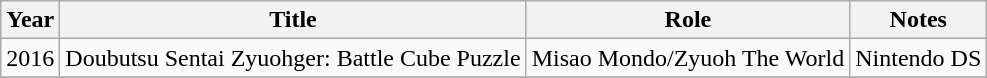<table class="wikitable sortable">
<tr>
<th>Year</th>
<th>Title</th>
<th>Role</th>
<th class="unsortable">Notes</th>
</tr>
<tr>
<td>2016</td>
<td>Doubutsu Sentai Zyuohger: Battle Cube Puzzle</td>
<td>Misao Mondo/Zyuoh The World</td>
<td>Nintendo DS</td>
</tr>
<tr>
</tr>
</table>
